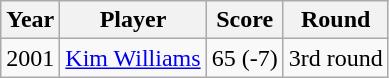<table class="wikitable">
<tr>
<th>Year</th>
<th>Player</th>
<th>Score</th>
<th>Round</th>
</tr>
<tr>
<td>2001</td>
<td><a href='#'>Kim Williams</a></td>
<td>65 (-7)</td>
<td>3rd round</td>
</tr>
</table>
